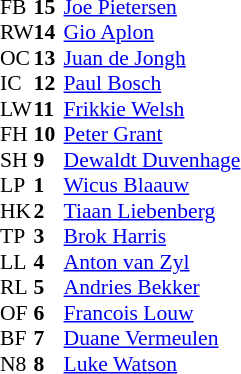<table style="font-size: 90%" cellspacing="0" cellpadding="0">
<tr>
<th width="20"></th>
<th width="20"></th>
</tr>
<tr>
<td>FB</td>
<td><strong>15</strong></td>
<td><a href='#'>Joe Pietersen</a></td>
</tr>
<tr>
<td>RW</td>
<td><strong>14</strong></td>
<td><a href='#'>Gio Aplon</a></td>
<td></td>
<td></td>
</tr>
<tr>
<td>OC</td>
<td><strong>13</strong></td>
<td><a href='#'>Juan de Jongh</a></td>
</tr>
<tr>
<td>IC</td>
<td><strong>12</strong></td>
<td><a href='#'>Paul Bosch</a></td>
<td></td>
<td></td>
</tr>
<tr>
<td>LW</td>
<td><strong>11</strong></td>
<td><a href='#'>Frikkie Welsh</a></td>
</tr>
<tr>
<td>FH</td>
<td><strong>10</strong></td>
<td><a href='#'>Peter Grant</a></td>
</tr>
<tr>
<td>SH</td>
<td><strong>9</strong></td>
<td><a href='#'>Dewaldt Duvenhage</a></td>
</tr>
<tr>
<td>LP</td>
<td><strong>1</strong></td>
<td><a href='#'>Wicus Blaauw</a></td>
</tr>
<tr>
<td>HK</td>
<td><strong>2</strong></td>
<td><a href='#'>Tiaan Liebenberg</a></td>
</tr>
<tr>
<td>TP</td>
<td><strong>3</strong></td>
<td><a href='#'>Brok Harris</a></td>
</tr>
<tr>
<td>LL</td>
<td><strong>4</strong></td>
<td><a href='#'>Anton van Zyl</a></td>
<td></td>
<td></td>
</tr>
<tr>
<td>RL</td>
<td><strong>5</strong></td>
<td><a href='#'>Andries Bekker</a></td>
</tr>
<tr>
<td>OF</td>
<td><strong>6</strong></td>
<td><a href='#'>Francois Louw</a></td>
</tr>
<tr>
<td>BF</td>
<td><strong>7</strong></td>
<td><a href='#'>Duane Vermeulen</a></td>
</tr>
<tr>
<td>N8</td>
<td><strong>8</strong></td>
<td><a href='#'>Luke Watson</a></td>
</tr>
</table>
